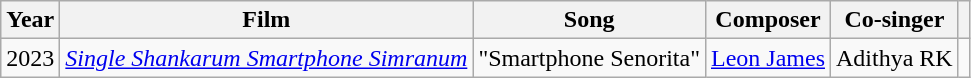<table class="wikitable">
<tr>
<th scope="col">Year</th>
<th scope="col">Film</th>
<th scope="col">Song</th>
<th scope="col">Composer</th>
<th scope="col">Co-singer</th>
<th scope="col" class="unsortable"></th>
</tr>
<tr>
<td>2023</td>
<td><em><a href='#'>Single Shankarum Smartphone Simranum</a></em></td>
<td>"Smartphone Senorita"</td>
<td><a href='#'>Leon James</a></td>
<td>Adithya RK</td>
<td></td>
</tr>
</table>
